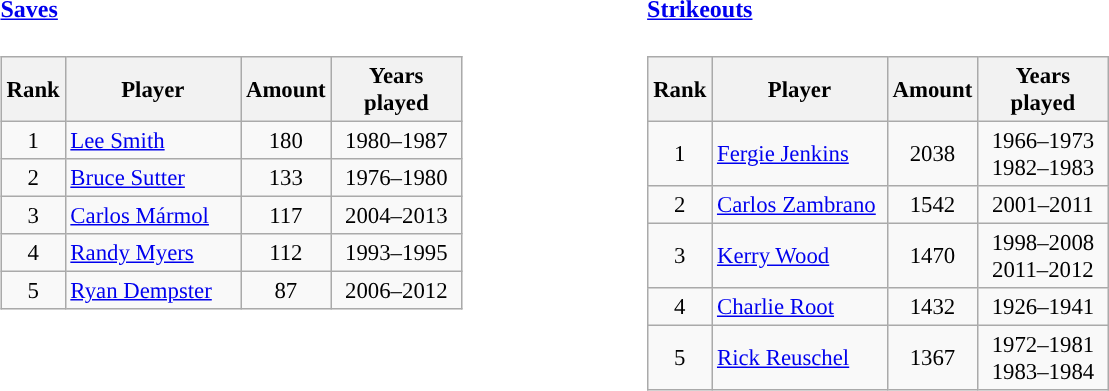<table>
<tr>
<td valign="top"><br><h4><a href='#'>Saves</a></h4><table class="wikitable" style="font-size: 95%; text-align:left;">
<tr>
<th width="30">Rank</th>
<th width="110">Player</th>
<th width="40">Amount</th>
<th width="80">Years played</th>
</tr>
<tr>
<td align="center">1</td>
<td><a href='#'>Lee Smith</a></td>
<td align="center">180</td>
<td align="center">1980–1987</td>
</tr>
<tr>
<td align="center">2</td>
<td><a href='#'>Bruce Sutter</a></td>
<td align="center">133</td>
<td align="center">1976–1980</td>
</tr>
<tr>
<td align="center">3</td>
<td><a href='#'>Carlos Mármol</a></td>
<td align="center">117</td>
<td align="center">2004–2013</td>
</tr>
<tr>
<td align="center">4</td>
<td><a href='#'>Randy Myers</a></td>
<td align="center">112</td>
<td align="center">1993–1995</td>
</tr>
<tr>
<td align="center">5</td>
<td><a href='#'>Ryan Dempster</a></td>
<td align="center">87</td>
<td align="center">2006–2012</td>
</tr>
</table>
</td>
<td width="100"> </td>
<td valign="top"><br><h4><a href='#'>Strikeouts</a></h4><table class="wikitable" style="font-size: 95%; text-align:left;">
<tr>
<th width="30">Rank</th>
<th width="110">Player</th>
<th width="40">Amount</th>
<th width="80">Years played</th>
</tr>
<tr>
<td align="center">1</td>
<td><a href='#'>Fergie Jenkins</a></td>
<td align="center">2038</td>
<td align="center">1966–1973<br>1982–1983</td>
</tr>
<tr>
<td align="center">2</td>
<td><a href='#'>Carlos Zambrano</a></td>
<td align="center">1542</td>
<td align="center">2001–2011</td>
</tr>
<tr>
<td align="center">3</td>
<td><a href='#'>Kerry Wood</a></td>
<td align="center">1470</td>
<td align="center">1998–2008<br>2011–2012</td>
</tr>
<tr>
<td align="center">4</td>
<td><a href='#'>Charlie Root</a></td>
<td align="center">1432</td>
<td align="center">1926–1941</td>
</tr>
<tr>
<td align="center">5</td>
<td><a href='#'>Rick Reuschel</a></td>
<td align="center">1367</td>
<td align="center">1972–1981<br>1983–1984</td>
</tr>
</table>
</td>
</tr>
</table>
